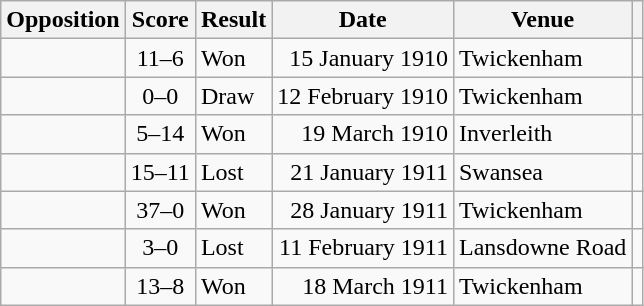<table class="wikitable sortable">
<tr>
<th scope="col">Opposition</th>
<th scope="col">Score</th>
<th scope="col">Result</th>
<th scope="col">Date</th>
<th scope="col">Venue</th>
<th scope="col" class="unsortable"></th>
</tr>
<tr>
<td></td>
<td align="center">11–6</td>
<td>Won</td>
<td align=right>15 January 1910</td>
<td>Twickenham</td>
<td></td>
</tr>
<tr>
<td></td>
<td align="center">0–0</td>
<td>Draw</td>
<td align=right>12 February 1910</td>
<td>Twickenham</td>
<td></td>
</tr>
<tr>
<td></td>
<td align="center">5–14</td>
<td>Won</td>
<td align=right>19 March 1910</td>
<td>Inverleith</td>
<td></td>
</tr>
<tr>
<td></td>
<td align="center">15–11</td>
<td>Lost</td>
<td align=right>21 January 1911</td>
<td>Swansea</td>
<td></td>
</tr>
<tr>
<td></td>
<td align="center">37–0</td>
<td>Won</td>
<td align=right>28 January 1911</td>
<td>Twickenham</td>
<td></td>
</tr>
<tr>
<td></td>
<td align="center">3–0</td>
<td>Lost</td>
<td align=right>11 February 1911</td>
<td>Lansdowne Road</td>
<td></td>
</tr>
<tr>
<td></td>
<td align="center">13–8</td>
<td>Won</td>
<td align=right>18 March 1911</td>
<td>Twickenham</td>
<td></td>
</tr>
</table>
